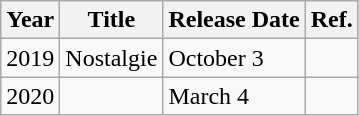<table class="wikitable">
<tr>
<th>Year</th>
<th>Title</th>
<th>Release Date</th>
<th>Ref.</th>
</tr>
<tr>
<td>2019</td>
<td>Nostalgie</td>
<td>October 3</td>
<td></td>
</tr>
<tr>
<td>2020</td>
<td></td>
<td>March 4</td>
<td></td>
</tr>
</table>
